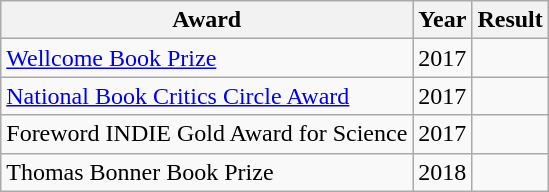<table class="wikitable sortable">
<tr>
<th>Award</th>
<th>Year</th>
<th>Result</th>
</tr>
<tr>
<td><a href='#'>Wellcome Book Prize</a></td>
<td>2017</td>
<td></td>
</tr>
<tr>
<td><a href='#'>National Book Critics Circle Award</a></td>
<td>2017</td>
<td></td>
</tr>
<tr>
<td>Foreword INDIE Gold Award for Science</td>
<td>2017</td>
<td></td>
</tr>
<tr>
<td>Thomas Bonner Book Prize</td>
<td>2018</td>
<td></td>
</tr>
</table>
